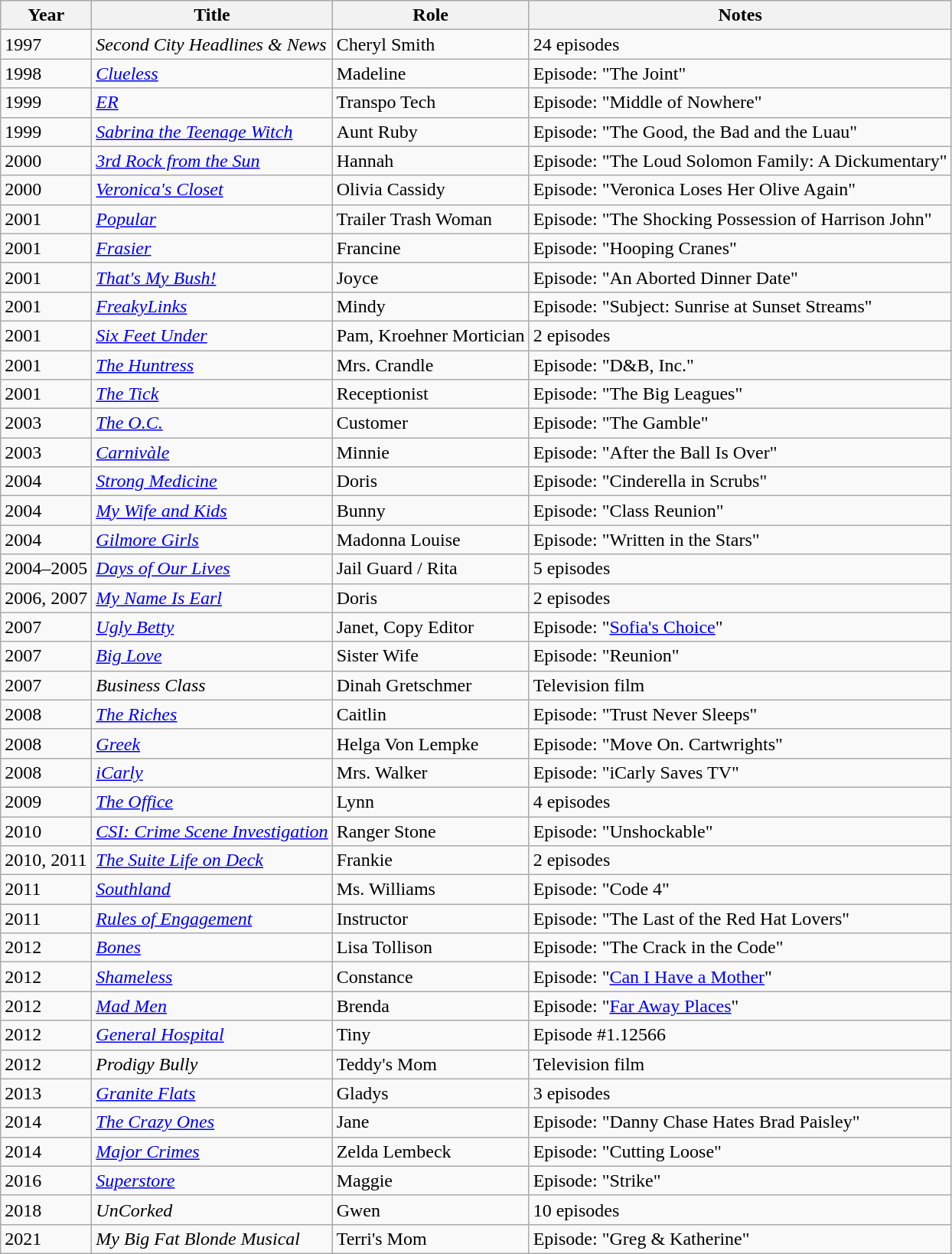<table class="wikitable sortable">
<tr>
<th>Year</th>
<th>Title</th>
<th>Role</th>
<th>Notes</th>
</tr>
<tr>
<td>1997</td>
<td><em>Second City Headlines & News</em></td>
<td>Cheryl Smith</td>
<td>24 episodes</td>
</tr>
<tr>
<td>1998</td>
<td><a href='#'><em>Clueless</em></a></td>
<td>Madeline</td>
<td>Episode: "The Joint"</td>
</tr>
<tr>
<td>1999</td>
<td><a href='#'><em>ER</em></a></td>
<td>Transpo Tech</td>
<td>Episode: "Middle of Nowhere"</td>
</tr>
<tr>
<td>1999</td>
<td><a href='#'><em>Sabrina the Teenage Witch</em></a></td>
<td>Aunt Ruby</td>
<td>Episode: "The Good, the Bad and the Luau"</td>
</tr>
<tr>
<td>2000</td>
<td><em><a href='#'>3rd Rock from the Sun</a></em></td>
<td>Hannah</td>
<td>Episode: "The Loud Solomon Family: A Dickumentary"</td>
</tr>
<tr>
<td>2000</td>
<td><em><a href='#'>Veronica's Closet</a></em></td>
<td>Olivia Cassidy</td>
<td>Episode: "Veronica Loses Her Olive Again"</td>
</tr>
<tr>
<td>2001</td>
<td><a href='#'><em>Popular</em></a></td>
<td>Trailer Trash Woman</td>
<td>Episode: "The Shocking Possession of Harrison John"</td>
</tr>
<tr>
<td>2001</td>
<td><em><a href='#'>Frasier</a></em></td>
<td>Francine</td>
<td>Episode: "Hooping Cranes"</td>
</tr>
<tr>
<td>2001</td>
<td><em><a href='#'>That's My Bush!</a></em></td>
<td>Joyce</td>
<td>Episode: "An Aborted Dinner Date"</td>
</tr>
<tr>
<td>2001</td>
<td><em><a href='#'>FreakyLinks</a></em></td>
<td>Mindy</td>
<td>Episode: "Subject: Sunrise at Sunset Streams"</td>
</tr>
<tr>
<td>2001</td>
<td><a href='#'><em>Six Feet Under</em></a></td>
<td>Pam, Kroehner Mortician</td>
<td>2 episodes</td>
</tr>
<tr>
<td>2001</td>
<td><a href='#'><em>The Huntress</em></a></td>
<td>Mrs. Crandle</td>
<td>Episode: "D&B, Inc."</td>
</tr>
<tr>
<td>2001</td>
<td><a href='#'><em>The Tick</em></a></td>
<td>Receptionist</td>
<td>Episode: "The Big Leagues"</td>
</tr>
<tr>
<td>2003</td>
<td><em><a href='#'>The O.C.</a></em></td>
<td>Customer</td>
<td>Episode: "The Gamble"</td>
</tr>
<tr>
<td>2003</td>
<td><em><a href='#'>Carnivàle</a></em></td>
<td>Minnie</td>
<td>Episode: "After the Ball Is Over"</td>
</tr>
<tr>
<td>2004</td>
<td><em><a href='#'>Strong Medicine</a></em></td>
<td>Doris</td>
<td>Episode: "Cinderella in Scrubs"</td>
</tr>
<tr>
<td>2004</td>
<td><em><a href='#'>My Wife and Kids</a></em></td>
<td>Bunny</td>
<td>Episode: "Class Reunion"</td>
</tr>
<tr>
<td>2004</td>
<td><em><a href='#'>Gilmore Girls</a></em></td>
<td>Madonna Louise</td>
<td>Episode: "Written in the Stars"</td>
</tr>
<tr>
<td>2004–2005</td>
<td><em><a href='#'>Days of Our Lives</a></em></td>
<td>Jail Guard / Rita</td>
<td>5 episodes</td>
</tr>
<tr>
<td>2006, 2007</td>
<td><em><a href='#'>My Name Is Earl</a></em></td>
<td>Doris</td>
<td>2 episodes</td>
</tr>
<tr>
<td>2007</td>
<td><em><a href='#'>Ugly Betty</a></em></td>
<td>Janet, Copy Editor</td>
<td>Episode: "<a href='#'>Sofia's Choice</a>"</td>
</tr>
<tr>
<td>2007</td>
<td><em><a href='#'>Big Love</a></em></td>
<td>Sister Wife</td>
<td>Episode: "Reunion"</td>
</tr>
<tr>
<td>2007</td>
<td><em>Business Class</em></td>
<td>Dinah Gretschmer</td>
<td>Television film</td>
</tr>
<tr>
<td>2008</td>
<td><em><a href='#'>The Riches</a></em></td>
<td>Caitlin</td>
<td>Episode: "Trust Never Sleeps"</td>
</tr>
<tr>
<td>2008</td>
<td><a href='#'><em>Greek</em></a></td>
<td>Helga Von Lempke</td>
<td>Episode: "Move On. Cartwrights"</td>
</tr>
<tr>
<td>2008</td>
<td><em><a href='#'>iCarly</a></em></td>
<td>Mrs. Walker</td>
<td>Episode: "iCarly Saves TV"</td>
</tr>
<tr>
<td>2009</td>
<td><a href='#'><em>The Office</em></a></td>
<td>Lynn</td>
<td>4 episodes</td>
</tr>
<tr>
<td>2010</td>
<td><em><a href='#'>CSI: Crime Scene Investigation</a></em></td>
<td>Ranger Stone</td>
<td>Episode: "Unshockable"</td>
</tr>
<tr>
<td>2010, 2011</td>
<td><em><a href='#'>The Suite Life on Deck</a></em></td>
<td>Frankie</td>
<td>2 episodes</td>
</tr>
<tr>
<td>2011</td>
<td><a href='#'><em>Southland</em></a></td>
<td>Ms. Williams</td>
<td>Episode: "Code 4"</td>
</tr>
<tr>
<td>2011</td>
<td><a href='#'><em>Rules of Engagement</em></a></td>
<td>Instructor</td>
<td>Episode: "The Last of the Red Hat Lovers"</td>
</tr>
<tr>
<td>2012</td>
<td><a href='#'><em>Bones</em></a></td>
<td>Lisa Tollison</td>
<td>Episode: "The Crack in the Code"</td>
</tr>
<tr>
<td>2012</td>
<td><a href='#'><em>Shameless</em></a></td>
<td>Constance</td>
<td>Episode: "<a href='#'>Can I Have a Mother</a>"</td>
</tr>
<tr>
<td>2012</td>
<td><em><a href='#'>Mad Men</a></em></td>
<td>Brenda</td>
<td>Episode: "<a href='#'>Far Away Places</a>"</td>
</tr>
<tr>
<td>2012</td>
<td><em><a href='#'>General Hospital</a></em></td>
<td>Tiny</td>
<td>Episode #1.12566</td>
</tr>
<tr>
<td>2012</td>
<td><em>Prodigy Bully</em></td>
<td>Teddy's Mom</td>
<td>Television film</td>
</tr>
<tr>
<td>2013</td>
<td><em><a href='#'>Granite Flats</a></em></td>
<td>Gladys</td>
<td>3 episodes</td>
</tr>
<tr>
<td>2014</td>
<td><em><a href='#'>The Crazy Ones</a></em></td>
<td>Jane</td>
<td>Episode: "Danny Chase Hates Brad Paisley"</td>
</tr>
<tr>
<td>2014</td>
<td><a href='#'><em>Major Crimes</em></a></td>
<td>Zelda Lembeck</td>
<td>Episode: "Cutting Loose"</td>
</tr>
<tr>
<td>2016</td>
<td><a href='#'><em>Superstore</em></a></td>
<td>Maggie</td>
<td>Episode: "Strike"</td>
</tr>
<tr>
<td>2018</td>
<td><em>UnCorked</em></td>
<td>Gwen</td>
<td>10 episodes</td>
</tr>
<tr>
<td>2021</td>
<td><em>My Big Fat Blonde Musical</em></td>
<td>Terri's Mom</td>
<td>Episode: "Greg & Katherine"</td>
</tr>
</table>
